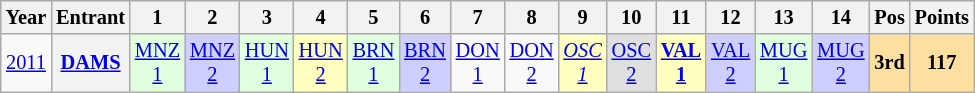<table class="wikitable" style="text-align:center; font-size:85%">
<tr>
<th>Year</th>
<th>Entrant</th>
<th>1</th>
<th>2</th>
<th>3</th>
<th>4</th>
<th>5</th>
<th>6</th>
<th>7</th>
<th>8</th>
<th>9</th>
<th>10</th>
<th>11</th>
<th>12</th>
<th>13</th>
<th>14</th>
<th>Pos</th>
<th>Points</th>
</tr>
<tr>
<td><a href='#'>2011</a></td>
<th><a href='#'>DAMS</a></th>
<td style="background:#DFFFDF;"><a href='#'>MNZ<br>1</a><br></td>
<td style="background:#CFCFFF;"><a href='#'>MNZ<br>2</a><br></td>
<td style="background:#DFFFDF;"><a href='#'>HUN<br>1</a><br></td>
<td style="background:#FFFFBF;"><a href='#'>HUN<br>2</a><br></td>
<td style="background:#DFFFDF;"><a href='#'>BRN<br>1</a><br></td>
<td style="background:#CFCFFF;"><a href='#'>BRN<br>2</a><br></td>
<td><a href='#'>DON<br>1</a></td>
<td><a href='#'>DON<br>2</a></td>
<td style="background:#FFFFBF;"><em><a href='#'>OSC<br>1</a></em><br></td>
<td style="background:#DFDFDF;"><a href='#'>OSC<br>2</a><br></td>
<td style="background:#FFFFBF;"><strong><a href='#'>VAL<br>1</a></strong><br></td>
<td style="background:#CFCFFF;"><a href='#'>VAL<br>2</a><br></td>
<td style="background:#DFFFDF;"><a href='#'>MUG<br>1</a><br></td>
<td style="background:#CFCFFF;"><a href='#'>MUG<br>2</a><br></td>
<td style="background:#FFDF9F;"><strong>3rd</strong></td>
<td style="background:#FFDF9F;"><strong>117</strong></td>
</tr>
</table>
